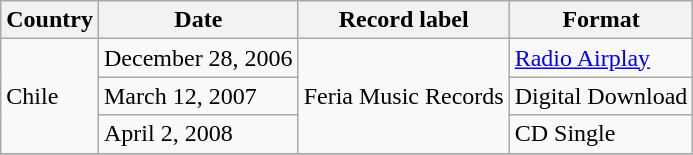<table class="wikitable">
<tr>
<th>Country</th>
<th>Date</th>
<th>Record label</th>
<th>Format</th>
</tr>
<tr>
<td rowspan="3">Chile</td>
<td>December 28, 2006</td>
<td rowspan="3">Feria Music Records</td>
<td><a href='#'>Radio Airplay</a></td>
</tr>
<tr>
<td>March 12, 2007</td>
<td>Digital Download</td>
</tr>
<tr>
<td>April 2, 2008</td>
<td>CD Single</td>
</tr>
<tr>
</tr>
</table>
